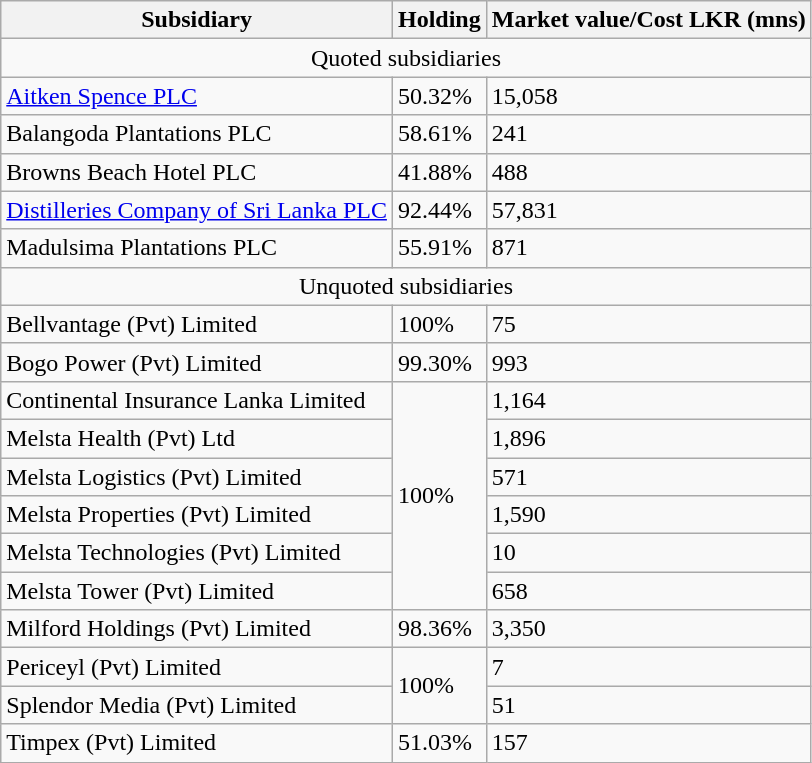<table class="wikitable">
<tr>
<th>Subsidiary</th>
<th>Holding</th>
<th>Market value/Cost LKR (mns)</th>
</tr>
<tr>
<td style="text-align:center;" colspan="3">Quoted subsidiaries</td>
</tr>
<tr>
<td><a href='#'>Aitken Spence PLC</a></td>
<td>50.32%</td>
<td>15,058</td>
</tr>
<tr>
<td>Balangoda Plantations PLC</td>
<td>58.61%</td>
<td>241</td>
</tr>
<tr>
<td>Browns Beach Hotel PLC</td>
<td>41.88%</td>
<td>488</td>
</tr>
<tr>
<td><a href='#'>Distilleries Company of Sri Lanka PLC</a></td>
<td>92.44%</td>
<td>57,831</td>
</tr>
<tr>
<td>Madulsima Plantations PLC</td>
<td>55.91%</td>
<td>871</td>
</tr>
<tr>
<td style="text-align:center;" colspan="3">Unquoted subsidiaries</td>
</tr>
<tr>
<td>Bellvantage (Pvt) Limited</td>
<td>100%</td>
<td>75</td>
</tr>
<tr>
<td>Bogo Power (Pvt) Limited</td>
<td>99.30%</td>
<td>993</td>
</tr>
<tr>
<td>Continental Insurance Lanka Limited</td>
<td rowspan="6">100%</td>
<td>1,164</td>
</tr>
<tr>
<td>Melsta Health (Pvt) Ltd</td>
<td>1,896</td>
</tr>
<tr>
<td>Melsta Logistics (Pvt) Limited</td>
<td>571</td>
</tr>
<tr>
<td>Melsta Properties (Pvt) Limited</td>
<td>1,590</td>
</tr>
<tr>
<td>Melsta Technologies (Pvt) Limited</td>
<td>10</td>
</tr>
<tr>
<td>Melsta Tower (Pvt) Limited</td>
<td>658</td>
</tr>
<tr>
<td>Milford Holdings (Pvt) Limited</td>
<td>98.36%</td>
<td>3,350</td>
</tr>
<tr>
<td>Periceyl (Pvt) Limited</td>
<td rowspan="2">100%</td>
<td>7</td>
</tr>
<tr>
<td>Splendor Media (Pvt) Limited</td>
<td>51</td>
</tr>
<tr>
<td>Timpex (Pvt) Limited</td>
<td>51.03%</td>
<td>157</td>
</tr>
</table>
